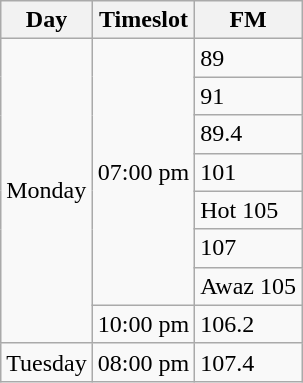<table class="wikitable">
<tr>
<th>Day</th>
<th>Timeslot</th>
<th>FM</th>
</tr>
<tr>
<td rowspan="8">Monday</td>
<td rowspan="7">07:00 pm</td>
<td>89</td>
</tr>
<tr>
<td>91</td>
</tr>
<tr>
<td>89.4</td>
</tr>
<tr>
<td>101</td>
</tr>
<tr>
<td>Hot 105</td>
</tr>
<tr>
<td>107</td>
</tr>
<tr>
<td>Awaz 105</td>
</tr>
<tr>
<td>10:00 pm</td>
<td>106.2</td>
</tr>
<tr>
<td>Tuesday</td>
<td>08:00 pm</td>
<td>107.4</td>
</tr>
</table>
